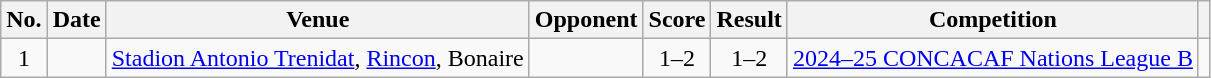<table class="wikitable sortable">
<tr>
<th scope="col">No.</th>
<th scope="col">Date</th>
<th scope="col">Venue</th>
<th scope="col">Opponent</th>
<th scope="col">Score</th>
<th scope="col">Result</th>
<th scope="col">Competition</th>
<th scope="col" class="unsortable"></th>
</tr>
<tr>
<td style="text-align:center">1</td>
<td></td>
<td><a href='#'>Stadion Antonio Trenidat</a>, <a href='#'>Rincon</a>, Bonaire</td>
<td></td>
<td style="text-align:center">1–2</td>
<td style="text-align:center">1–2</td>
<td><a href='#'>2024–25 CONCACAF Nations League B</a></td>
<td></td>
</tr>
</table>
